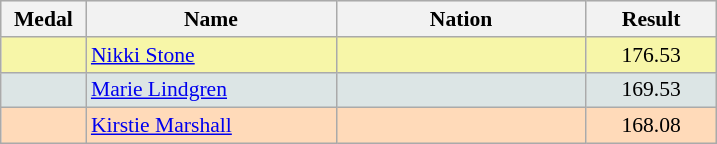<table class=wikitable style="border:1px solid #AAAAAA;font-size:90%">
<tr bgcolor="#E4E4E4">
<th width=50>Medal</th>
<th width=160>Name</th>
<th width=160>Nation</th>
<th width=80>Result</th>
</tr>
<tr bgcolor="#F7F6A8">
<td align="center"></td>
<td><a href='#'>Nikki Stone</a></td>
<td></td>
<td align="center">176.53</td>
</tr>
<tr bgcolor="#DCE5E5">
<td align="center"></td>
<td><a href='#'>Marie Lindgren</a></td>
<td></td>
<td align="center">169.53</td>
</tr>
<tr bgcolor="#FFDAB9">
<td align="center"></td>
<td><a href='#'>Kirstie Marshall</a></td>
<td></td>
<td align="center">168.08</td>
</tr>
</table>
